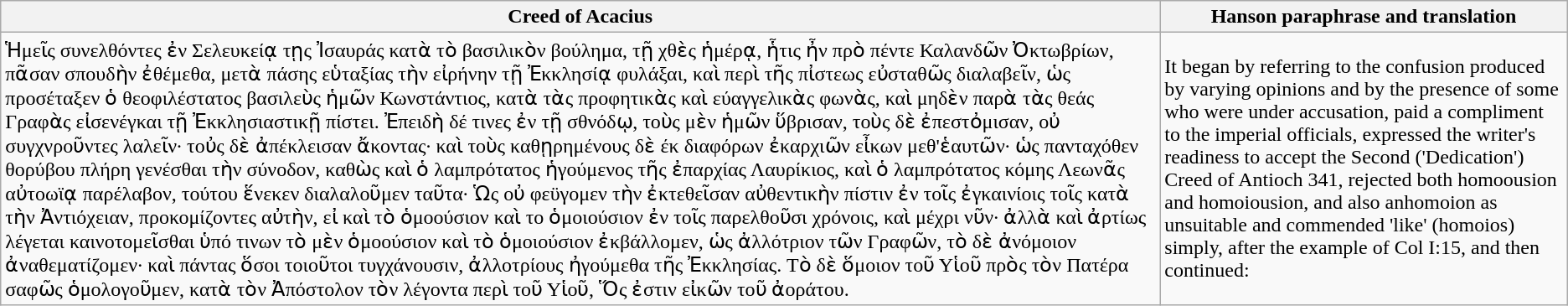<table class="wikitable">
<tr>
<th>Creed of Acacius</th>
<th>Hanson paraphrase and translation</th>
</tr>
<tr>
<td>Ἡμεῖς συνελθόντες ἐν Σελευκείᾳ τῃς Ἰσαυράς κατὰ τὸ βασιλικὸν βούλημα, τῇ χθὲς ἡμέρᾳ, ἧτις ἦν πρὸ πέντε Καλανδῶν Ὀκτωβρίων, πᾶσαν σπουδὴν ἐθέμεθα, μετὰ πάσης εὑταξίας τὴν εἰρήνην τῇ Ἐκκλησίᾳ φυλάξαι, καὶ περὶ τῆς πἰστεως εὐσταθῶς διαλαβεῖν, ὡς προσέταξεν ὁ θεοφιλέστατος βασιλεὺς ἡμῶν Κωνστάντιος, κατὰ τὰς προφητικὰς καὶ εύαγγελικὰς φωνὰς, καὶ μηδὲν παρὰ τὰς θεάς Γραφὰς εἰσενέγκαι τῇ Ἐκκλησιαστικῇ πίστει. Ἐπειδὴ δέ τινες ἐν τῇ σθνόδῳ, τοὺς μὲν ἡμῶν ὕβρισαν, τοὺς δὲ ἐπεστὀμισαν, οὐ συγχνροῦντες λαλεῖν· τοὐς δὲ ἀπέκλεισαν ἄκοντας· καὶ τοὺς καθῃρημένους δὲ έκ διαφόρων ἐκαρχιῶν εἶκων μεθ'ἑαυτῶν· ὡς πανταχόθεν θορύβου πλήρη γενέσθαι τὴν σύνοδον, καθὼς καὶ ὁ λαμπρότατος ἡγούμενος τῆς ἐπαρχίας Λαυρίκιος, καὶ ὁ λαμπρότατος κόμης Λεωνᾶς αὐτοωϊᾳ παρέλαβον, τούτου ἕνεκεν διαλαλοῦμεν ταῦτα· Ὡς οὐ φεϋγομεν τὴν ἐκτεθεῖσαν αὐθεντικὴν πίστιν ἐν τοῖς ἐγκαινίοις τοῖς κατὰ τὴν Ἀντιόχειαν, προκομίζοντες αὐτὴν, εἰ καὶ τὸ ὁμοούσιον καὶ το ὁμοιούσιον ἐν τοῖς παρελθοῦσι χρόνοις, καὶ μέχρι νῦν· ἀλλὰ καὶ ἀρτίως λέγεται καινοτομεῖσθαι ὑπό τινων τὸ μὲν ὁμοούσιον καὶ τὸ ὁμοιούσιον ἐκβάλλομεν, ὡς ἀλλότριον τῶν Γραφῶν, τὸ δὲ ἀνόμοιον ἀναθεματίζομεν· καὶ πάντας ὅσοι τοιοῦτοι τυγχάνουσιν, ἀλλοτρίους ἠγούμεθα τῆς Ἐκκλησίας. Τὸ δὲ ὅμοιον τοῦ Υἱοῦ πρὸς τὸν Πατέρα σαφῶς ὁμολογοῦμεν, κατὰ τὸν Ἀπόστολον τὸν λέγοντα περὶ τοῦ Υἱοῦ, Ὅς ἐστιν εἰκῶν τοῦ ἀοράτου.</td>
<td>It began by referring to the confusion produced by varying opinions and by the presence of some who were under accusation, paid a compliment to the imperial officials, expressed the writer's readiness to accept the Second ('Dedication') Creed of Antioch 341, rejected both homoousion and homoiousion, and also anhomoion as unsuitable and commended 'like' (homoios) simply, after the example of Col I:15, and then continued:</td>
</tr>
</table>
